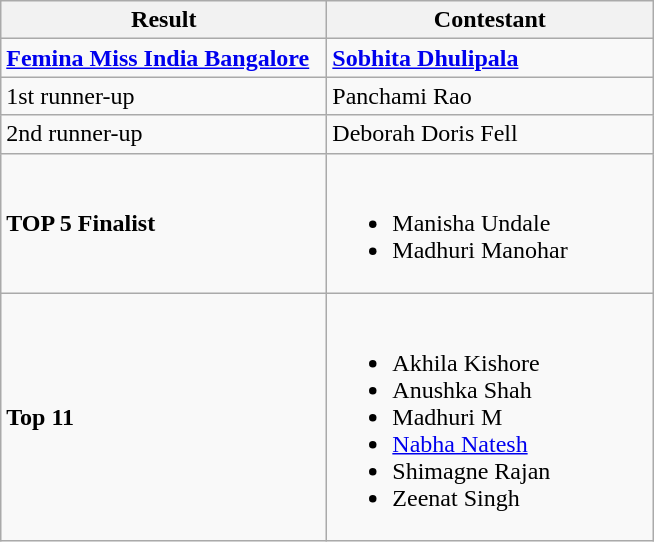<table class="wikitable">
<tr>
<th width=210>Result</th>
<th width=210>Contestant</th>
</tr>
<tr>
<td><strong><a href='#'>Femina Miss India Bangalore</a></strong></td>
<td><strong><a href='#'>Sobhita Dhulipala</a></strong></td>
</tr>
<tr>
<td>1st runner-up</td>
<td>Panchami Rao</td>
</tr>
<tr>
<td>2nd runner-up</td>
<td>Deborah Doris Fell</td>
</tr>
<tr>
<td><strong>TOP 5 Finalist </strong></td>
<td><br><ul><li>Manisha Undale</li><li>Madhuri Manohar</li></ul></td>
</tr>
<tr>
<td><strong>Top 11</strong></td>
<td><br><ul><li>Akhila Kishore</li><li>Anushka Shah</li><li>Madhuri M</li><li><a href='#'>Nabha Natesh</a></li><li>Shimagne Rajan</li><li>Zeenat Singh</li></ul></td>
</tr>
</table>
